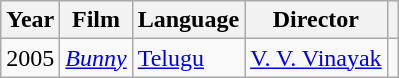<table class="wikitable">
<tr>
<th scope="col">Year</th>
<th scope="col">Film</th>
<th scope="col">Language</th>
<th scope="col">Director</th>
<th scope="col" class="unsortable"></th>
</tr>
<tr>
<td>2005</td>
<td><em><a href='#'>Bunny</a></em></td>
<td><a href='#'>Telugu</a></td>
<td><a href='#'>V. V. Vinayak</a></td>
<td></td>
</tr>
</table>
